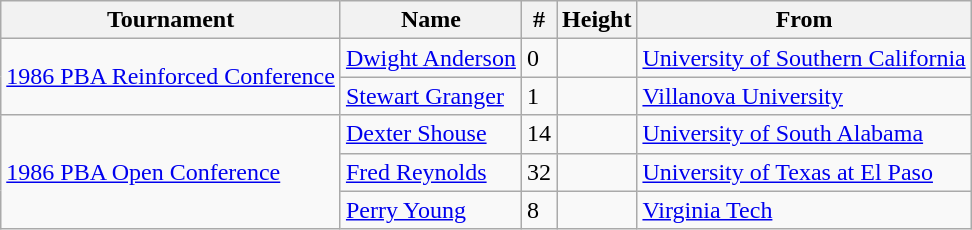<table class="wikitable">
<tr>
<th>Tournament</th>
<th>Name</th>
<th>#</th>
<th>Height</th>
<th>From</th>
</tr>
<tr>
<td rowspan=2><a href='#'>1986 PBA Reinforced Conference</a></td>
<td><a href='#'>Dwight Anderson</a></td>
<td>0</td>
<td></td>
<td><a href='#'>University of Southern California</a></td>
</tr>
<tr>
<td><a href='#'>Stewart Granger</a></td>
<td>1</td>
<td></td>
<td><a href='#'>Villanova University</a></td>
</tr>
<tr>
<td rowspan=3><a href='#'>1986 PBA Open Conference</a></td>
<td><a href='#'>Dexter Shouse</a></td>
<td>14</td>
<td></td>
<td><a href='#'>University of South Alabama</a></td>
</tr>
<tr>
<td><a href='#'>Fred Reynolds</a></td>
<td>32</td>
<td></td>
<td><a href='#'>University of Texas at El Paso</a></td>
</tr>
<tr>
<td><a href='#'>Perry Young</a></td>
<td>8</td>
<td></td>
<td><a href='#'>Virginia Tech</a></td>
</tr>
</table>
